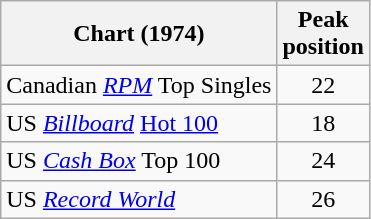<table class="wikitable sortable">
<tr>
<th align="left">Chart (1974)</th>
<th align="left">Peak<br>position</th>
</tr>
<tr>
<td align="left">Canadian <em><a href='#'>RPM</a></em> Top Singles</td>
<td style="text-align:center;">22</td>
</tr>
<tr>
<td align="left">US <em><a href='#'>Billboard</a></em> <a href='#'>Hot 100</a></td>
<td style="text-align:center;">18</td>
</tr>
<tr>
<td align="left">US <em><a href='#'>Cash Box</a></em> Top 100</td>
<td style="text-align:center;">24</td>
</tr>
<tr>
<td align="left">US <em><a href='#'>Record World</a></em></td>
<td style="text-align:center;">26</td>
</tr>
</table>
